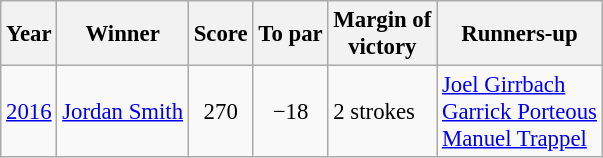<table class=wikitable style="font-size:95%">
<tr>
<th>Year</th>
<th>Winner</th>
<th>Score</th>
<th>To par</th>
<th>Margin of<br>victory</th>
<th>Runners-up</th>
</tr>
<tr>
<td><a href='#'>2016</a></td>
<td> <a href='#'>Jordan Smith</a></td>
<td align=center>270</td>
<td align=center>−18</td>
<td>2 strokes</td>
<td> <a href='#'>Joel Girrbach</a><br> <a href='#'>Garrick Porteous</a><br> <a href='#'>Manuel Trappel</a></td>
</tr>
</table>
